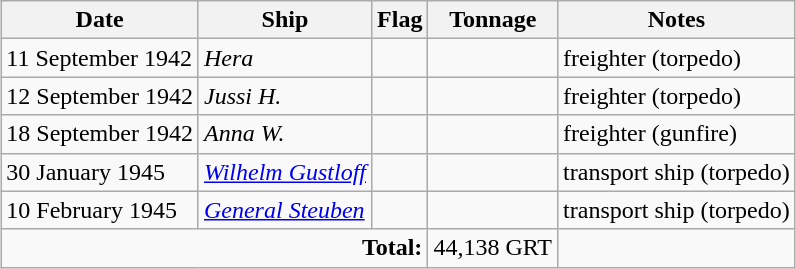<table class="wikitable" style="margin:1em auto;">
<tr>
<th>Date</th>
<th>Ship</th>
<th>Flag</th>
<th>Tonnage</th>
<th>Notes</th>
</tr>
<tr>
<td>11 September 1942</td>
<td><em>Hera</em></td>
<td></td>
<td></td>
<td>freighter (torpedo)</td>
</tr>
<tr>
<td>12 September 1942</td>
<td><em>Jussi H.</em></td>
<td></td>
<td></td>
<td>freighter (torpedo)</td>
</tr>
<tr>
<td>18 September 1942</td>
<td><em>Anna W.</em></td>
<td></td>
<td></td>
<td>freighter (gunfire)</td>
</tr>
<tr>
<td>30 January 1945</td>
<td><em><a href='#'>Wilhelm Gustloff</a></em></td>
<td></td>
<td></td>
<td>transport ship (torpedo)</td>
</tr>
<tr>
<td>10 February 1945</td>
<td><em><a href='#'>General Steuben</a></em></td>
<td></td>
<td></td>
<td>transport ship (torpedo)</td>
</tr>
<tr>
<td colspan=3 align=right><strong>Total:</strong></td>
<td>44,138 GRT</td>
<td></td>
</tr>
</table>
